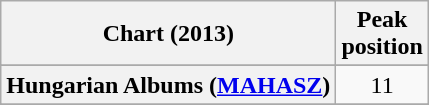<table class="wikitable sortable plainrowheaders">
<tr>
<th scope="col">Chart (2013)</th>
<th scope="col">Peak<br>position</th>
</tr>
<tr>
</tr>
<tr>
</tr>
<tr>
</tr>
<tr>
</tr>
<tr>
</tr>
<tr>
</tr>
<tr>
</tr>
<tr>
</tr>
<tr>
<th scope="row">Hungarian Albums (<a href='#'>MAHASZ</a>)</th>
<td style="text-align:center;">11</td>
</tr>
<tr>
</tr>
<tr>
</tr>
<tr>
</tr>
<tr>
</tr>
<tr>
</tr>
<tr>
</tr>
<tr>
</tr>
</table>
